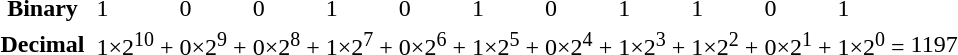<table>
<tr>
<th>Binary </th>
<td>1</td>
<td>0</td>
<td>0</td>
<td>1</td>
<td>0</td>
<td>1</td>
<td>0</td>
<td>1</td>
<td>1</td>
<td>0</td>
<td>1</td>
<td></td>
</tr>
<tr>
<th>Decimal </th>
<td>1×2<sup>10</sup> +</td>
<td>0×2<sup>9</sup> +</td>
<td>0×2<sup>8</sup> +</td>
<td>1×2<sup>7</sup> +</td>
<td>0×2<sup>6</sup> +</td>
<td>1×2<sup>5</sup> +</td>
<td>0×2<sup>4</sup> +</td>
<td>1×2<sup>3</sup> +</td>
<td>1×2<sup>2</sup> +</td>
<td>0×2<sup>1</sup> +</td>
<td>1×2<sup>0</sup> =</td>
<td>1197</td>
</tr>
</table>
